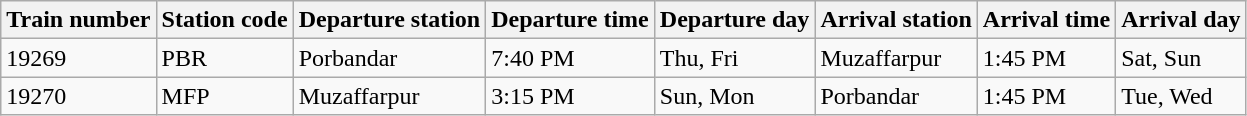<table class="wikitable">
<tr>
<th>Train number</th>
<th>Station code</th>
<th>Departure station</th>
<th>Departure time</th>
<th>Departure day</th>
<th>Arrival station</th>
<th>Arrival time</th>
<th>Arrival day</th>
</tr>
<tr>
<td>19269</td>
<td>PBR</td>
<td>Porbandar</td>
<td>7:40 PM</td>
<td>Thu, Fri</td>
<td>Muzaffarpur</td>
<td>1:45 PM</td>
<td>Sat, Sun</td>
</tr>
<tr>
<td>19270</td>
<td>MFP</td>
<td>Muzaffarpur</td>
<td>3:15 PM</td>
<td>Sun, Mon</td>
<td>Porbandar</td>
<td>1:45 PM</td>
<td>Tue, Wed</td>
</tr>
</table>
